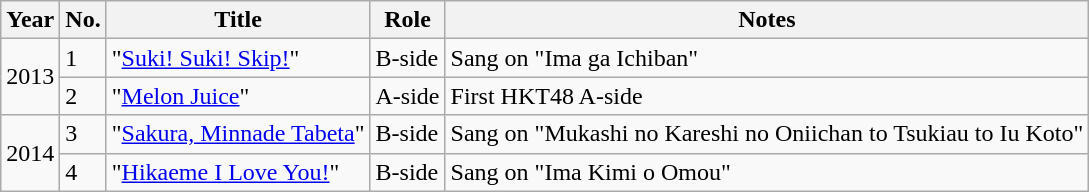<table class="wikitable sortable">
<tr>
<th>Year</th>
<th data-sort-type="number">No. </th>
<th>Title </th>
<th>Role </th>
<th class="unsortable">Notes </th>
</tr>
<tr>
<td rowspan="2">2013</td>
<td>1</td>
<td>"<a href='#'>Suki! Suki! Skip!</a>"</td>
<td>B-side</td>
<td>Sang on "Ima ga Ichiban"</td>
</tr>
<tr>
<td>2</td>
<td>"<a href='#'>Melon Juice</a>"</td>
<td>A-side</td>
<td>First HKT48 A-side</td>
</tr>
<tr>
<td rowspan="2">2014</td>
<td>3</td>
<td>"<a href='#'>Sakura, Minnade Tabeta</a>"</td>
<td>B-side</td>
<td>Sang on "Mukashi no Kareshi no Oniichan to Tsukiau to Iu Koto"</td>
</tr>
<tr>
<td>4</td>
<td>"<a href='#'>Hikaeme I Love You!</a>"</td>
<td>B-side</td>
<td>Sang on "Ima Kimi o Omou"</td>
</tr>
</table>
